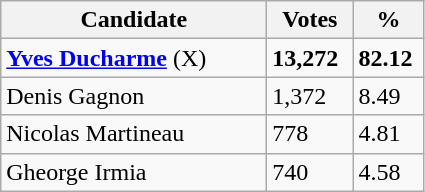<table class="wikitable">
<tr>
<th style="width: 170px">Candidate </th>
<th style="width: 50px">Votes</th>
<th style="width: 40px">%</th>
</tr>
<tr>
<td><strong><a href='#'>Yves Ducharme</a></strong> (X)</td>
<td><strong>13,272</strong></td>
<td><strong>82.12</strong></td>
</tr>
<tr>
<td>Denis Gagnon</td>
<td>1,372</td>
<td>8.49</td>
</tr>
<tr>
<td>Nicolas Martineau</td>
<td>778</td>
<td>4.81</td>
</tr>
<tr>
<td>Gheorge Irmia</td>
<td>740</td>
<td>4.58</td>
</tr>
</table>
